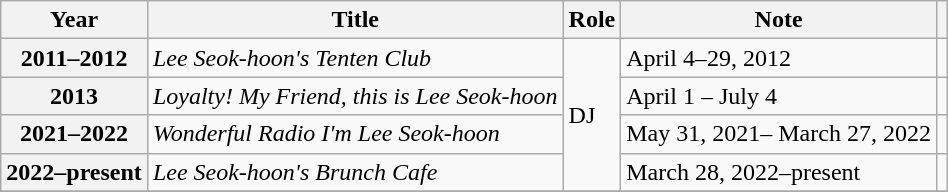<table class="wikitable plainrowheaders sortable nowrap">
<tr>
<th scope="col">Year</th>
<th scope="col">Title</th>
<th scope="col">Role</th>
<th scope="col">Note</th>
<th scope="col" class="unsortable"></th>
</tr>
<tr>
<th scope="row">2011–2012</th>
<td><em>Lee Seok-hoon's Tenten Club</em></td>
<td rowspan="4">DJ</td>
<td>April 4–29, 2012</td>
<td></td>
</tr>
<tr>
<th scope="row">2013</th>
<td><em>Loyalty! My Friend, this is Lee Seok-hoon </em></td>
<td>April 1 – July 4</td>
<td></td>
</tr>
<tr>
<th scope="row">2021–2022</th>
<td><em>Wonderful Radio I'm Lee Seok-hoon</em></td>
<td>May 31, 2021– March 27, 2022</td>
<td></td>
</tr>
<tr>
<th scope="row">2022–present</th>
<td><em>Lee Seok-hoon's Brunch Cafe</em></td>
<td>March 28, 2022–present</td>
<td></td>
</tr>
<tr>
</tr>
</table>
